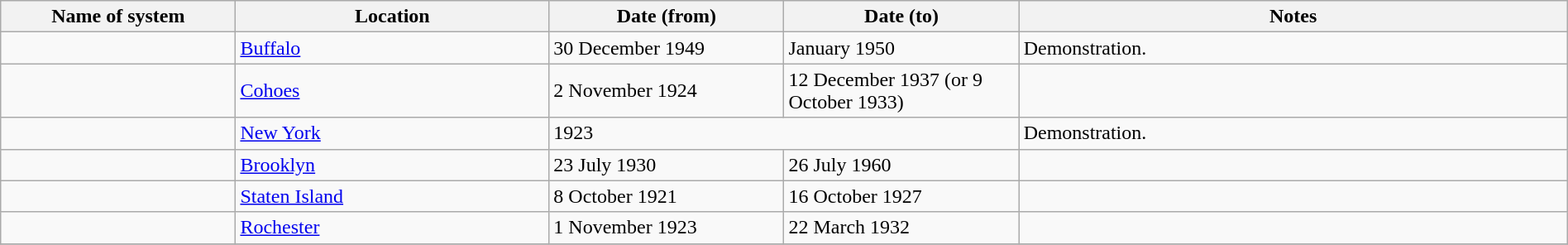<table class="wikitable" width=100%>
<tr>
<th width=15%>Name of system</th>
<th width=20%>Location</th>
<th width=15%>Date (from)</th>
<th width=15%>Date (to)</th>
<th width=35%>Notes</th>
</tr>
<tr>
<td> </td>
<td><a href='#'>Buffalo</a></td>
<td>30 December 1949</td>
<td>January 1950</td>
<td>Demonstration.</td>
</tr>
<tr>
<td> </td>
<td><a href='#'>Cohoes</a></td>
<td>2 November 1924</td>
<td>12 December 1937 (or 9 October 1933)</td>
<td> </td>
</tr>
<tr>
<td> </td>
<td><a href='#'>New York</a></td>
<td colspan=2>1923</td>
<td>Demonstration.</td>
</tr>
<tr>
<td> </td>
<td><a href='#'>Brooklyn</a></td>
<td>23 July 1930</td>
<td>26 July 1960</td>
<td> </td>
</tr>
<tr>
<td> </td>
<td><a href='#'>Staten Island</a></td>
<td>8 October 1921</td>
<td>16 October 1927</td>
<td> </td>
</tr>
<tr>
<td> </td>
<td><a href='#'>Rochester</a></td>
<td>1 November 1923</td>
<td>22 March 1932</td>
<td> </td>
</tr>
<tr>
</tr>
</table>
